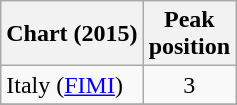<table class="wikitable sortable">
<tr>
<th>Chart (2015)</th>
<th>Peak<br>position</th>
</tr>
<tr>
<td>Italy (<a href='#'>FIMI</a>) </td>
<td style="text-align:center;">3</td>
</tr>
<tr>
</tr>
</table>
